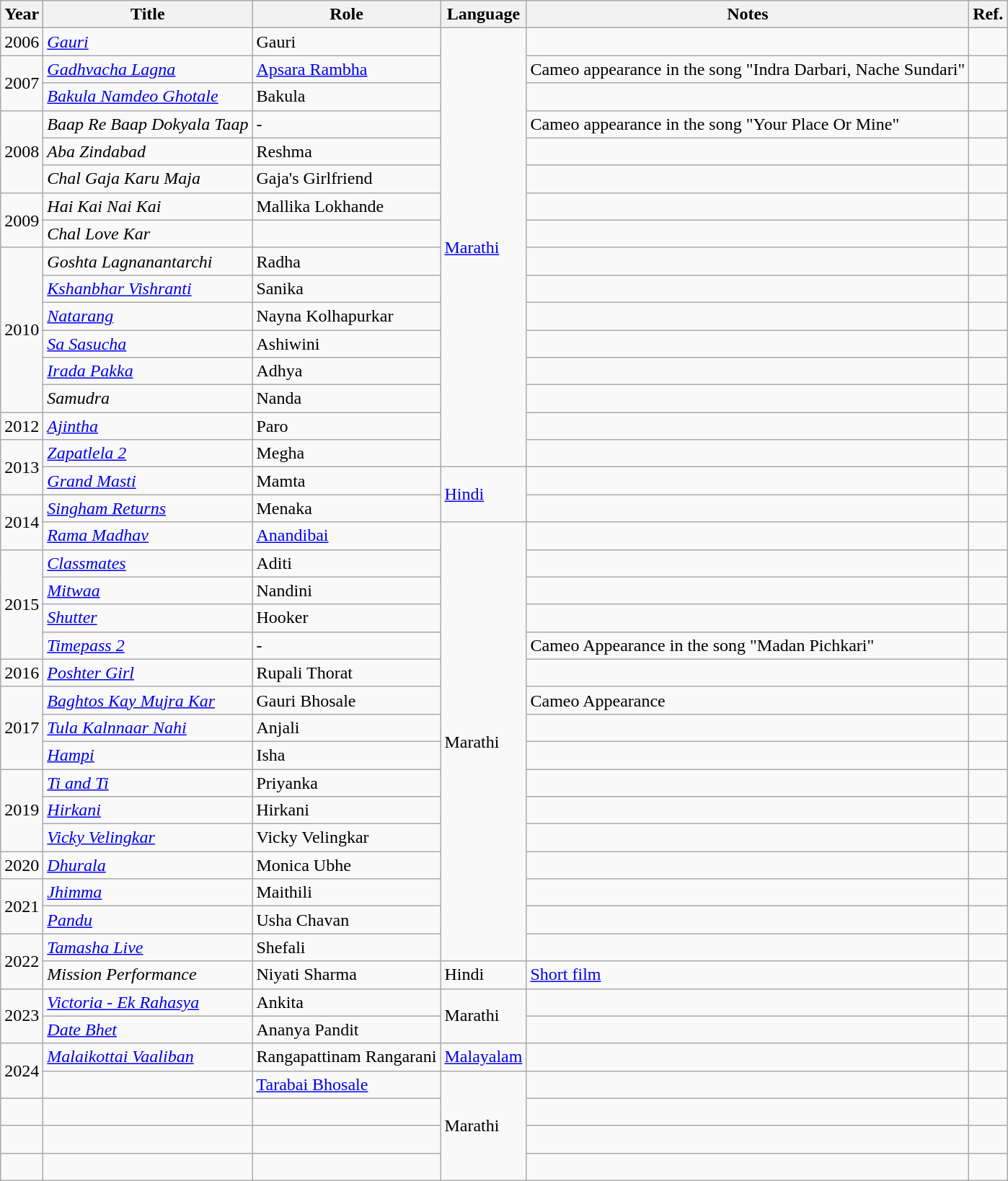<table class="wikitable sortable">
<tr>
<th>Year</th>
<th>Title</th>
<th>Role</th>
<th>Language</th>
<th>Notes</th>
<th>Ref.</th>
</tr>
<tr>
<td>2006</td>
<td><em><a href='#'>Gauri</a></em></td>
<td>Gauri</td>
<td rowspan="16"><a href='#'>Marathi</a></td>
<td></td>
<td style="text-align:center;"></td>
</tr>
<tr>
<td rowspan="2">2007</td>
<td><em><a href='#'>Gadhvacha Lagna</a></em></td>
<td><a href='#'>Apsara Rambha</a></td>
<td>Cameo appearance in the song "Indra Darbari, Nache Sundari"</td>
<td style="text-align:center;"></td>
</tr>
<tr>
<td><em><a href='#'>Bakula Namdeo Ghotale</a></em></td>
<td>Bakula</td>
<td></td>
<td style="text-align:center;"></td>
</tr>
<tr>
<td rowspan="3">2008</td>
<td><em>Baap Re Baap Dokyala Taap</em></td>
<td>-</td>
<td>Cameo appearance in the song "Your Place Or Mine"</td>
<td></td>
</tr>
<tr>
<td><em>Aba Zindabad</em></td>
<td>Reshma</td>
<td></td>
<td></td>
</tr>
<tr>
<td><em>Chal Gaja Karu Maja</em></td>
<td>Gaja's Girlfriend</td>
<td></td>
<td></td>
</tr>
<tr>
<td rowspan="2">2009</td>
<td><em>Hai Kai Nai Kai</em></td>
<td>Mallika Lokhande</td>
<td></td>
<td></td>
</tr>
<tr>
<td><em>Chal Love Kar</em></td>
<td></td>
<td></td>
<td></td>
</tr>
<tr>
<td rowspan="6">2010</td>
<td><em>Goshta Lagnanantarchi</em></td>
<td>Radha</td>
<td></td>
<td></td>
</tr>
<tr>
<td><em><a href='#'>Kshanbhar Vishranti</a></em></td>
<td>Sanika</td>
<td></td>
<td style="text-align:center;"></td>
</tr>
<tr>
<td><em><a href='#'>Natarang</a></em></td>
<td>Nayna Kolhapurkar</td>
<td></td>
<td style="text-align:center;"></td>
</tr>
<tr>
<td><em><a href='#'>Sa Sasucha</a></em></td>
<td>Ashiwini</td>
<td></td>
<td></td>
</tr>
<tr>
<td><em><a href='#'>Irada Pakka</a></em></td>
<td>Adhya</td>
<td></td>
<td></td>
</tr>
<tr>
<td><em>Samudra</em></td>
<td>Nanda</td>
<td></td>
<td></td>
</tr>
<tr>
<td>2012</td>
<td><em><a href='#'>Ajintha</a></em></td>
<td>Paro</td>
<td></td>
<td></td>
</tr>
<tr>
<td rowspan="2">2013</td>
<td><em><a href='#'>Zapatlela 2</a></em></td>
<td>Megha</td>
<td></td>
<td style="text-align:center;"></td>
</tr>
<tr>
<td><em><a href='#'>Grand Masti</a></em></td>
<td>Mamta</td>
<td rowspan="2"><a href='#'>Hindi</a></td>
<td></td>
<td style="text-align:center;"></td>
</tr>
<tr>
<td rowspan="2">2014</td>
<td><em><a href='#'>Singham Returns</a></em></td>
<td>Menaka</td>
<td></td>
<td style="text-align:center;"></td>
</tr>
<tr>
<td><em><a href='#'>Rama Madhav</a></em></td>
<td><a href='#'>Anandibai</a></td>
<td rowspan="16">Marathi</td>
<td></td>
<td style="text-align:center;"></td>
</tr>
<tr>
<td rowspan="4">2015</td>
<td><em><a href='#'>Classmates</a></em></td>
<td>Aditi</td>
<td></td>
<td style="text-align:center;"></td>
</tr>
<tr>
<td><em><a href='#'>Mitwaa</a></em></td>
<td>Nandini</td>
<td></td>
<td style="text-align:center;"></td>
</tr>
<tr>
<td><em><a href='#'>Shutter</a></em></td>
<td>Hooker</td>
<td></td>
<td style="text-align:center;"></td>
</tr>
<tr>
<td><em><a href='#'>Timepass 2</a></em></td>
<td>-</td>
<td>Cameo Appearance in the song "Madan Pichkari"</td>
<td style="text-align:center;"></td>
</tr>
<tr>
<td>2016</td>
<td><em><a href='#'>Poshter Girl</a></em></td>
<td>Rupali Thorat</td>
<td></td>
<td style="text-align:center;"></td>
</tr>
<tr>
<td rowspan="3">2017</td>
<td><em><a href='#'>Baghtos Kay Mujra Kar</a></em></td>
<td>Gauri Bhosale</td>
<td>Cameo Appearance</td>
<td style="text-align:center;"></td>
</tr>
<tr>
<td><em><a href='#'>Tula Kalnnaar Nahi</a></em></td>
<td>Anjali</td>
<td></td>
<td style="text-align:center;"></td>
</tr>
<tr>
<td><em><a href='#'>Hampi</a></em></td>
<td>Isha</td>
<td></td>
<td></td>
</tr>
<tr>
<td rowspan="3">2019</td>
<td><em><a href='#'>Ti and Ti</a></em></td>
<td>Priyanka</td>
<td></td>
<td style="text-align:center;"></td>
</tr>
<tr>
<td><em><a href='#'>Hirkani</a></em></td>
<td>Hirkani</td>
<td></td>
<td></td>
</tr>
<tr>
<td><em><a href='#'>Vicky Velingkar</a></em></td>
<td>Vicky Velingkar</td>
<td></td>
<td></td>
</tr>
<tr>
<td>2020</td>
<td><em><a href='#'>Dhurala</a></em></td>
<td>Monica Ubhe</td>
<td></td>
<td></td>
</tr>
<tr>
<td rowspan="2">2021</td>
<td><em><a href='#'>Jhimma</a></em></td>
<td>Maithili</td>
<td></td>
<td style="text-align:center;"></td>
</tr>
<tr>
<td><em><a href='#'>Pandu</a></em></td>
<td>Usha Chavan</td>
<td></td>
<td style="text-align:center;"></td>
</tr>
<tr>
<td rowspan="2">2022</td>
<td><em><a href='#'>Tamasha Live</a></em></td>
<td>Shefali</td>
<td></td>
<td style="text-align:center;"></td>
</tr>
<tr>
<td><em>Mission Performance</em></td>
<td>Niyati Sharma</td>
<td>Hindi</td>
<td><a href='#'>Short film</a></td>
<td></td>
</tr>
<tr>
<td rowspan="2">2023</td>
<td><em><a href='#'>Victoria - Ek Rahasya</a></em></td>
<td>Ankita</td>
<td rowspan="2">Marathi</td>
<td></td>
<td style="text-align:center;"></td>
</tr>
<tr>
<td><em><a href='#'>Date Bhet</a></em></td>
<td>Ananya Pandit</td>
<td></td>
<td style="text-align:center;"></td>
</tr>
<tr>
<td rowspan="2">2024</td>
<td><em><a href='#'>Malaikottai Vaaliban</a></em></td>
<td>Rangapattinam Rangarani</td>
<td><a href='#'>Malayalam</a></td>
<td></td>
<td style="text-align:center;"><br></td>
</tr>
<tr>
<td></td>
<td><a href='#'>Tarabai Bhosale</a></td>
<td rowspan="4">Marathi</td>
<td></td>
<td style="text-align:center;"><br></td>
</tr>
<tr>
<td></td>
<td></td>
<td></td>
<td></td>
<td style="text-align:center;"><br></td>
</tr>
<tr>
<td></td>
<td></td>
<td></td>
<td></td>
<td style="text-align:center;"><br></td>
</tr>
<tr>
<td></td>
<td></td>
<td></td>
<td></td>
<td style="text-align:center;"><br></td>
</tr>
</table>
